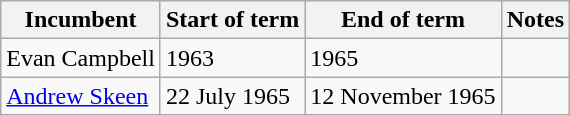<table class="wikitable">
<tr>
<th>Incumbent</th>
<th>Start of term</th>
<th>End of term</th>
<th>Notes</th>
</tr>
<tr>
<td>Evan Campbell</td>
<td>1963</td>
<td>1965</td>
<td></td>
</tr>
<tr>
<td><a href='#'>Andrew Skeen</a></td>
<td>22 July 1965</td>
<td>12 November 1965</td>
<td></td>
</tr>
</table>
